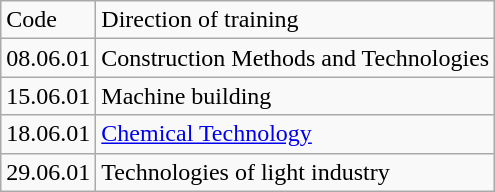<table class="wikitable">
<tr>
<td>Code</td>
<td>Direction of training</td>
</tr>
<tr>
<td>08.06.01</td>
<td>Construction Methods and Technologies</td>
</tr>
<tr>
<td>15.06.01</td>
<td>Machine building</td>
</tr>
<tr>
<td>18.06.01</td>
<td><a href='#'>Chemical Technology</a></td>
</tr>
<tr>
<td>29.06.01</td>
<td>Technologies of light industry</td>
</tr>
</table>
